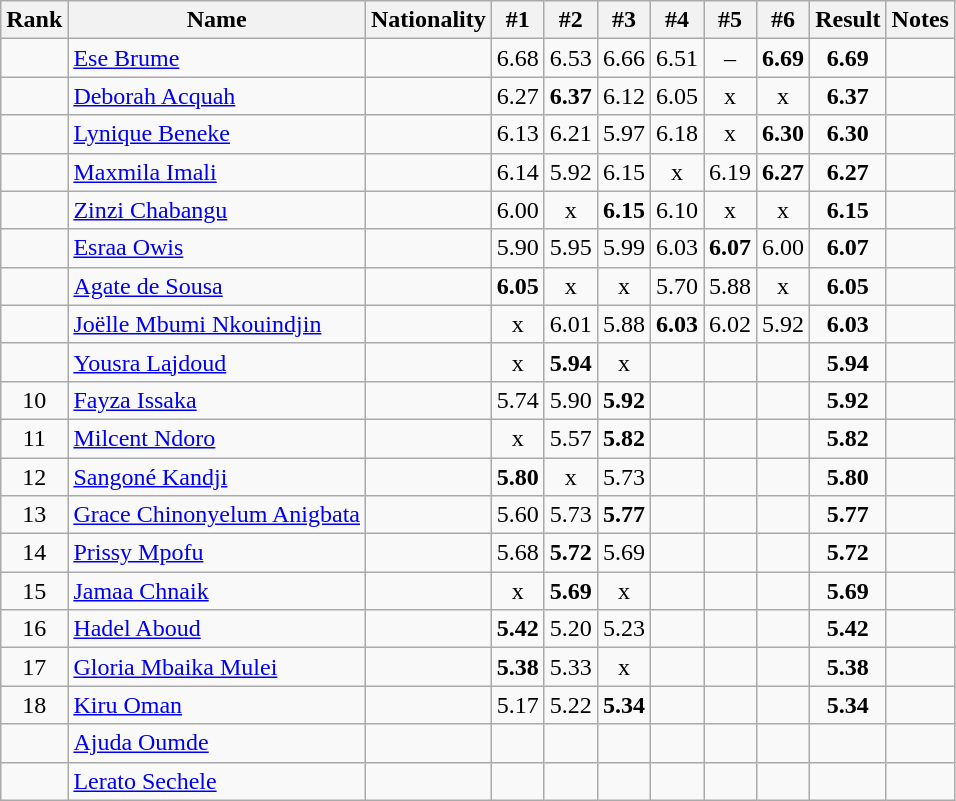<table class="wikitable sortable" style="text-align:center">
<tr>
<th>Rank</th>
<th>Name</th>
<th>Nationality</th>
<th>#1</th>
<th>#2</th>
<th>#3</th>
<th>#4</th>
<th>#5</th>
<th>#6</th>
<th>Result</th>
<th>Notes</th>
</tr>
<tr>
<td></td>
<td align=left><a href='#'>Ese Brume</a></td>
<td align=left></td>
<td>6.68</td>
<td>6.53</td>
<td>6.66</td>
<td>6.51</td>
<td>–</td>
<td><strong>6.69</strong></td>
<td><strong>6.69</strong></td>
<td></td>
</tr>
<tr>
<td></td>
<td align=left><a href='#'>Deborah Acquah</a></td>
<td align=left></td>
<td>6.27</td>
<td><strong>6.37</strong></td>
<td>6.12</td>
<td>6.05</td>
<td>x</td>
<td>x</td>
<td><strong>6.37</strong></td>
<td></td>
</tr>
<tr>
<td></td>
<td align=left><a href='#'>Lynique Beneke</a></td>
<td align=left></td>
<td>6.13</td>
<td>6.21</td>
<td>5.97</td>
<td>6.18</td>
<td>x</td>
<td><strong>6.30</strong></td>
<td><strong>6.30</strong></td>
<td></td>
</tr>
<tr>
<td></td>
<td align=left><a href='#'>Maxmila Imali</a></td>
<td align=left></td>
<td>6.14</td>
<td>5.92</td>
<td>6.15</td>
<td>x</td>
<td>6.19</td>
<td><strong>6.27</strong></td>
<td><strong>6.27</strong></td>
<td></td>
</tr>
<tr>
<td></td>
<td align=left><a href='#'>Zinzi Chabangu</a></td>
<td align=left></td>
<td>6.00</td>
<td>x</td>
<td><strong>6.15</strong></td>
<td>6.10</td>
<td>x</td>
<td>x</td>
<td><strong>6.15</strong></td>
<td></td>
</tr>
<tr>
<td></td>
<td align=left><a href='#'>Esraa Owis</a></td>
<td align=left></td>
<td>5.90</td>
<td>5.95</td>
<td>5.99</td>
<td>6.03</td>
<td><strong>6.07</strong></td>
<td>6.00</td>
<td><strong>6.07</strong></td>
<td></td>
</tr>
<tr>
<td></td>
<td align=left><a href='#'>Agate de Sousa</a></td>
<td align=left></td>
<td><strong>6.05</strong></td>
<td>x</td>
<td>x</td>
<td>5.70</td>
<td>5.88</td>
<td>x</td>
<td><strong>6.05</strong></td>
<td></td>
</tr>
<tr>
<td></td>
<td align=left><a href='#'>Joëlle Mbumi Nkouindjin</a></td>
<td align=left></td>
<td>x</td>
<td>6.01</td>
<td>5.88</td>
<td><strong>6.03</strong></td>
<td>6.02</td>
<td>5.92</td>
<td><strong>6.03</strong></td>
<td></td>
</tr>
<tr>
<td></td>
<td align=left><a href='#'>Yousra Lajdoud</a></td>
<td align=left></td>
<td>x</td>
<td><strong>5.94</strong></td>
<td>x</td>
<td></td>
<td></td>
<td></td>
<td><strong>5.94</strong></td>
<td></td>
</tr>
<tr>
<td>10</td>
<td align=left><a href='#'>Fayza Issaka</a></td>
<td align=left></td>
<td>5.74</td>
<td>5.90</td>
<td><strong>5.92</strong></td>
<td></td>
<td></td>
<td></td>
<td><strong>5.92</strong></td>
<td></td>
</tr>
<tr>
<td>11</td>
<td align=left><a href='#'>Milcent Ndoro</a></td>
<td align=left></td>
<td>x</td>
<td>5.57</td>
<td><strong>5.82</strong></td>
<td></td>
<td></td>
<td></td>
<td><strong>5.82</strong></td>
<td></td>
</tr>
<tr>
<td>12</td>
<td align=left><a href='#'>Sangoné Kandji</a></td>
<td align=left></td>
<td><strong>5.80</strong></td>
<td>x</td>
<td>5.73</td>
<td></td>
<td></td>
<td></td>
<td><strong>5.80</strong></td>
<td></td>
</tr>
<tr>
<td>13</td>
<td align=left><a href='#'>Grace Chinonyelum Anigbata</a></td>
<td align=left></td>
<td>5.60</td>
<td>5.73</td>
<td><strong>5.77</strong></td>
<td></td>
<td></td>
<td></td>
<td><strong>5.77</strong></td>
<td></td>
</tr>
<tr>
<td>14</td>
<td align=left><a href='#'>Prissy Mpofu</a></td>
<td align=left></td>
<td>5.68</td>
<td><strong>5.72</strong></td>
<td>5.69</td>
<td></td>
<td></td>
<td></td>
<td><strong>5.72</strong></td>
<td></td>
</tr>
<tr>
<td>15</td>
<td align=left><a href='#'>Jamaa Chnaik</a></td>
<td align=left></td>
<td>x</td>
<td><strong>5.69</strong></td>
<td>x</td>
<td></td>
<td></td>
<td></td>
<td><strong>5.69</strong></td>
<td></td>
</tr>
<tr>
<td>16</td>
<td align=left><a href='#'>Hadel Aboud</a></td>
<td align=left></td>
<td><strong>5.42</strong></td>
<td>5.20</td>
<td>5.23</td>
<td></td>
<td></td>
<td></td>
<td><strong>5.42</strong></td>
<td></td>
</tr>
<tr>
<td>17</td>
<td align=left><a href='#'>Gloria Mbaika Mulei</a></td>
<td align=left></td>
<td><strong>5.38</strong></td>
<td>5.33</td>
<td>x</td>
<td></td>
<td></td>
<td></td>
<td><strong>5.38</strong></td>
<td></td>
</tr>
<tr>
<td>18</td>
<td align=left><a href='#'>Kiru Oman</a></td>
<td align=left></td>
<td>5.17</td>
<td>5.22</td>
<td><strong>5.34</strong></td>
<td></td>
<td></td>
<td></td>
<td><strong>5.34</strong></td>
<td></td>
</tr>
<tr>
<td></td>
<td align=left><a href='#'>Ajuda Oumde</a></td>
<td align=left></td>
<td></td>
<td></td>
<td></td>
<td></td>
<td></td>
<td></td>
<td><strong></strong></td>
<td></td>
</tr>
<tr>
<td></td>
<td align=left><a href='#'>Lerato Sechele</a></td>
<td align=left></td>
<td></td>
<td></td>
<td></td>
<td></td>
<td></td>
<td></td>
<td><strong></strong></td>
<td></td>
</tr>
</table>
